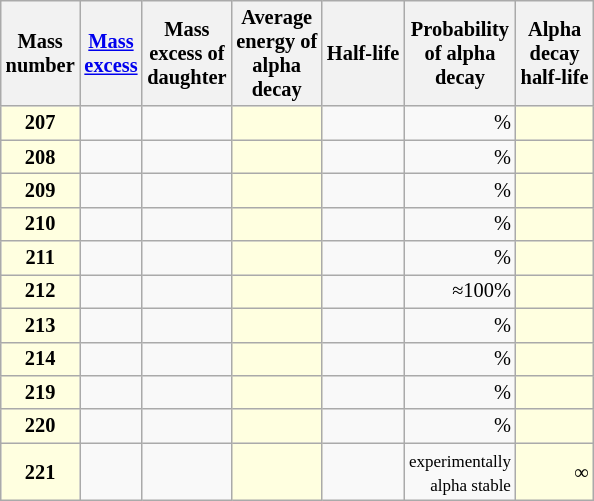<table class="wikitable sortable floatright" style="text-align:right; font-size: 85%">
<tr>
<th>Mass<br>number</th>
<th><a href='#'>Mass<br>excess</a></th>
<th>Mass<br>excess of<br>daughter</th>
<th>Average<br>energy of<br>alpha<br>decay</th>
<th>Half-life</th>
<th>Probability<br>of alpha<br>decay</th>
<th>Alpha<br>decay<br>half-life</th>
</tr>
<tr>
<th style="background:lightyellow;">207</th>
<td></td>
<td></td>
<td style="background:lightyellow;"></td>
<td></td>
<td>%</td>
<td style="background:lightyellow;"></td>
</tr>
<tr>
<th style="background:lightyellow;">208</th>
<td></td>
<td></td>
<td style="background:lightyellow;"></td>
<td></td>
<td>%</td>
<td style="background:lightyellow;"></td>
</tr>
<tr>
<th style="background:lightyellow;">209</th>
<td></td>
<td></td>
<td style="background:lightyellow;"></td>
<td></td>
<td>%</td>
<td style="background:lightyellow;"></td>
</tr>
<tr>
<th style="background:lightyellow;">210</th>
<td></td>
<td></td>
<td style="background:lightyellow;"></td>
<td></td>
<td>%</td>
<td style="background:lightyellow;"></td>
</tr>
<tr>
<th style="background:lightyellow;">211</th>
<td></td>
<td></td>
<td style="background:lightyellow;"></td>
<td></td>
<td>%</td>
<td style="background:lightyellow;"></td>
</tr>
<tr>
<th style="background:lightyellow;">212</th>
<td></td>
<td></td>
<td style="background:lightyellow;"></td>
<td></td>
<td>≈100%</td>
<td style="background:lightyellow;"></td>
</tr>
<tr>
<th style="background:lightyellow;">213</th>
<td></td>
<td></td>
<td style="background:lightyellow;"></td>
<td></td>
<td>%</td>
<td style="background:lightyellow;"></td>
</tr>
<tr>
<th style="background:lightyellow;">214</th>
<td></td>
<td></td>
<td style="background:lightyellow;"></td>
<td></td>
<td>%</td>
<td style="background:lightyellow;"></td>
</tr>
<tr>
<th style="background:lightyellow;">219</th>
<td></td>
<td></td>
<td style="background:lightyellow;"></td>
<td></td>
<td>%</td>
<td style="background:lightyellow;"></td>
</tr>
<tr>
<th style="background:lightyellow;">220</th>
<td></td>
<td></td>
<td style="background:lightyellow;"></td>
<td></td>
<td>%</td>
<td style="background:lightyellow;"></td>
</tr>
<tr>
<th style="background:lightyellow;">221</th>
<td></td>
<td></td>
<td style="background:lightyellow;"></td>
<td></td>
<td><small>experimentally<br>alpha stable</small></td>
<td style="background:lightyellow;">∞</td>
</tr>
</table>
